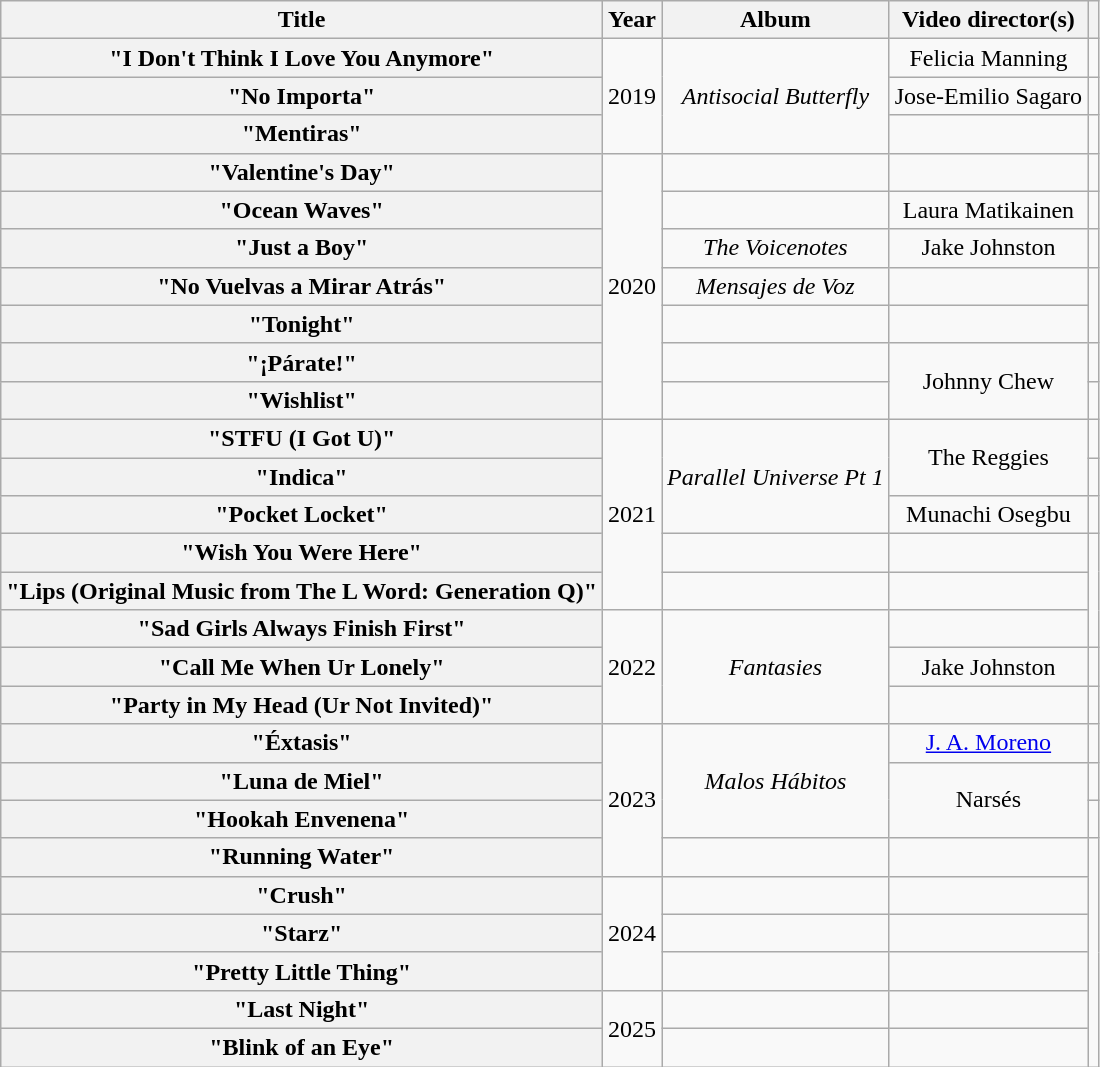<table class="wikitable plainrowheaders" style="text-align:center;">
<tr>
<th scope="col">Title</th>
<th scope="col">Year</th>
<th scope="col">Album</th>
<th scope="col">Video director(s)</th>
<th></th>
</tr>
<tr>
<th scope="row">"I Don't Think I Love You Anymore"</th>
<td rowspan=3>2019</td>
<td rowspan=3><em>Antisocial Butterfly</em></td>
<td>Felicia Manning</td>
<td></td>
</tr>
<tr>
<th scope="row">"No Importa"</th>
<td>Jose-Emilio Sagaro</td>
<td></td>
</tr>
<tr>
<th scope="row">"Mentiras"</th>
<td></td>
<td></td>
</tr>
<tr>
<th scope="row">"Valentine's Day"</th>
<td rowspan=7>2020</td>
<td></td>
<td></td>
<td></td>
</tr>
<tr>
<th scope="row">"Ocean Waves"</th>
<td></td>
<td>Laura Matikainen</td>
<td></td>
</tr>
<tr>
<th scope="row">"Just a Boy"</th>
<td><em>The Voicenotes</em></td>
<td>Jake Johnston</td>
<td></td>
</tr>
<tr>
<th scope="row">"No Vuelvas a Mirar Atrás"</th>
<td><em>Mensajes de Voz</em></td>
<td></td>
<td rowspan=2></td>
</tr>
<tr>
<th scope="row">"Tonight"</th>
<td></td>
<td></td>
</tr>
<tr>
<th scope="row">"¡Párate!"</th>
<td></td>
<td rowspan=2>Johnny Chew</td>
<td></td>
</tr>
<tr>
<th scope="row">"Wishlist"</th>
<td></td>
<td></td>
</tr>
<tr>
<th scope="row">"STFU (I Got U)"</th>
<td rowspan=5>2021</td>
<td rowspan=3><em>Parallel Universe Pt 1</em></td>
<td rowspan=2>The Reggies</td>
<td></td>
</tr>
<tr>
<th scope="row">"Indica"</th>
<td></td>
</tr>
<tr>
<th scope="row">"Pocket Locket"</th>
<td>Munachi Osegbu</td>
<td></td>
</tr>
<tr>
<th scope="row">"Wish You Were Here"</th>
<td></td>
<td></td>
<td rowspan=3></td>
</tr>
<tr>
<th scope="row">"Lips (Original Music from The L Word: Generation Q)"</th>
<td></td>
<td></td>
</tr>
<tr>
<th scope="row">"Sad Girls Always Finish First"</th>
<td rowspan=3>2022</td>
<td rowspan=3><em>Fantasies</em></td>
<td></td>
</tr>
<tr>
<th scope="row">"Call Me When Ur Lonely"</th>
<td>Jake Johnston</td>
<td></td>
</tr>
<tr>
<th scope="row">"Party in My Head (Ur Not Invited)"</th>
<td></td>
<td></td>
</tr>
<tr>
<th scope="row">"Éxtasis"</th>
<td rowspan = 4>2023</td>
<td rowspan = 3><em>Malos Hábitos</em></td>
<td><a href='#'>J. A. Moreno</a></td>
<td></td>
</tr>
<tr>
<th scope="row">"Luna de Miel"</th>
<td rowspan=2>Narsés</td>
<td></td>
</tr>
<tr>
<th scope="row">"Hookah Envenena"</th>
<td></td>
</tr>
<tr>
<th scope="row">"Running Water"</th>
<td></td>
<td></td>
<td rowspan=6></td>
</tr>
<tr>
<th scope="row">"Crush"</th>
<td rowspan=3>2024</td>
<td></td>
<td></td>
</tr>
<tr>
<th scope="row">"Starz"</th>
<td></td>
<td></td>
</tr>
<tr>
<th scope="row">"Pretty Little Thing"</th>
<td></td>
<td></td>
</tr>
<tr>
<th scope="row">"Last Night"</th>
<td rowspan=2>2025</td>
<td></td>
<td></td>
</tr>
<tr>
<th scope="row">"Blink of an Eye"</th>
<td></td>
<td></td>
</tr>
</table>
